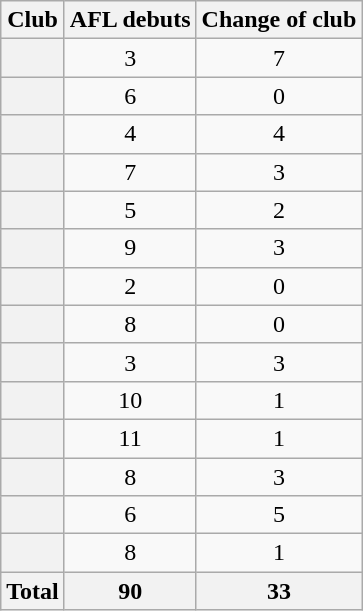<table class="wikitable plainrowheaders sortable" style="text-align:center;">
<tr>
<th scope="col">Club</th>
<th scope="col">AFL debuts</th>
<th scope="col">Change of club</th>
</tr>
<tr>
<th scope="row"></th>
<td>3</td>
<td>7</td>
</tr>
<tr>
<th scope="row"></th>
<td>6</td>
<td>0</td>
</tr>
<tr>
<th scope="row"></th>
<td>4</td>
<td>4</td>
</tr>
<tr>
<th scope="row"></th>
<td>7</td>
<td>3</td>
</tr>
<tr>
<th scope="row"></th>
<td>5</td>
<td>2</td>
</tr>
<tr>
<th scope="row"></th>
<td>9</td>
<td>3</td>
</tr>
<tr>
<th scope="row"></th>
<td>2</td>
<td>0</td>
</tr>
<tr>
<th scope="row"></th>
<td>8</td>
<td>0</td>
</tr>
<tr>
<th scope="row"></th>
<td>3</td>
<td>3</td>
</tr>
<tr>
<th scope="row"></th>
<td>10</td>
<td>1</td>
</tr>
<tr>
<th scope="row"></th>
<td>11</td>
<td>1</td>
</tr>
<tr>
<th scope="row"></th>
<td>8</td>
<td>3</td>
</tr>
<tr>
<th scope="row"></th>
<td>6</td>
<td>5</td>
</tr>
<tr>
<th scope="row"></th>
<td>8</td>
<td>1</td>
</tr>
<tr class="sortbottom">
<th>Total</th>
<th>90</th>
<th>33</th>
</tr>
</table>
